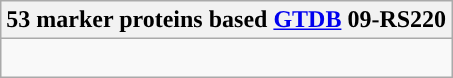<table class="wikitable">
<tr>
<th colspan=1>53 marker proteins based <a href='#'>GTDB</a> 09-RS220</th>
</tr>
<tr>
<td style="vertical-align:top"><br></td>
</tr>
</table>
